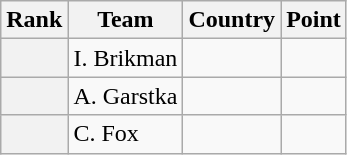<table class="wikitable sortable">
<tr>
<th>Rank</th>
<th>Team</th>
<th>Country</th>
<th>Point</th>
</tr>
<tr>
<th></th>
<td>I. Brikman</td>
<td></td>
<td></td>
</tr>
<tr>
<th></th>
<td>A. Garstka</td>
<td></td>
<td></td>
</tr>
<tr>
<th></th>
<td>C. Fox</td>
<td></td>
<td></td>
</tr>
</table>
